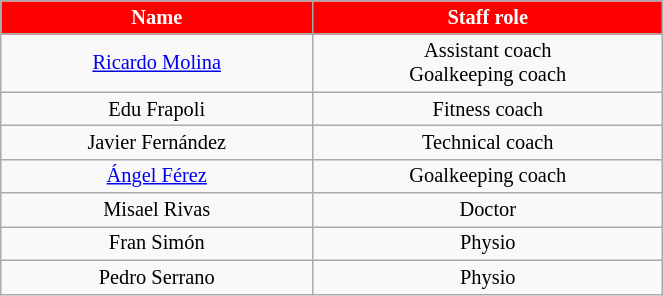<table class="wikitable" style="text-align:center; font-size:85%; width:35%;">
<tr>
<th style="background:#f00; color:#fff; text-align:center;">Name</th>
<th style="background:#f00; color:#fff; text-align:center;">Staff role</th>
</tr>
<tr>
<td><a href='#'>Ricardo Molina</a></td>
<td>Assistant coach<br>Goalkeeping coach</td>
</tr>
<tr>
<td>Edu Frapoli</td>
<td>Fitness coach</td>
</tr>
<tr>
<td>Javier Fernández</td>
<td>Technical coach</td>
</tr>
<tr>
<td><a href='#'>Ángel Férez</a></td>
<td>Goalkeeping coach</td>
</tr>
<tr>
<td>Misael Rivas</td>
<td>Doctor</td>
</tr>
<tr>
<td>Fran Simón</td>
<td>Physio</td>
</tr>
<tr>
<td>Pedro Serrano</td>
<td>Physio</td>
</tr>
</table>
